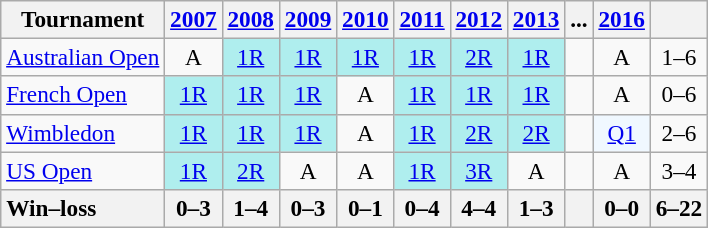<table class=wikitable style=text-align:center;font-size:97%>
<tr>
<th>Tournament</th>
<th><a href='#'>2007</a></th>
<th><a href='#'>2008</a></th>
<th><a href='#'>2009</a></th>
<th><a href='#'>2010</a></th>
<th><a href='#'>2011</a></th>
<th><a href='#'>2012</a></th>
<th><a href='#'>2013</a></th>
<th>...</th>
<th><a href='#'>2016</a></th>
<th></th>
</tr>
<tr>
<td style="text-align:left;"><a href='#'>Australian Open</a></td>
<td>A</td>
<td style="background:#afeeee;"><a href='#'>1R</a></td>
<td style="background:#afeeee;"><a href='#'>1R</a></td>
<td style="background:#afeeee;"><a href='#'>1R</a></td>
<td style="background:#afeeee;"><a href='#'>1R</a></td>
<td style="background:#afeeee;"><a href='#'>2R</a></td>
<td style="background:#afeeee;"><a href='#'>1R</a></td>
<td></td>
<td>A</td>
<td>1–6</td>
</tr>
<tr>
<td style="text-align:left;"><a href='#'>French Open</a></td>
<td style="background:#afeeee;"><a href='#'>1R</a></td>
<td style="background:#afeeee;"><a href='#'>1R</a></td>
<td style="background:#afeeee;"><a href='#'>1R</a></td>
<td>A</td>
<td style="background:#afeeee;"><a href='#'>1R</a></td>
<td style="background:#afeeee;"><a href='#'>1R</a></td>
<td style="background:#afeeee;"><a href='#'>1R</a></td>
<td></td>
<td>A</td>
<td>0–6</td>
</tr>
<tr>
<td style="text-align:left;"><a href='#'>Wimbledon</a></td>
<td style="background:#afeeee;"><a href='#'>1R</a></td>
<td style="background:#afeeee;"><a href='#'>1R</a></td>
<td style="background:#afeeee;"><a href='#'>1R</a></td>
<td>A</td>
<td style="background:#afeeee;"><a href='#'>1R</a></td>
<td style="background:#afeeee;"><a href='#'>2R</a></td>
<td style="background:#afeeee;"><a href='#'>2R</a></td>
<td></td>
<td style="background:#f0f8ff;"><a href='#'>Q1</a></td>
<td>2–6</td>
</tr>
<tr>
<td style="text-align:left;"><a href='#'>US Open</a></td>
<td style="background:#afeeee;"><a href='#'>1R</a></td>
<td style="background:#afeeee;"><a href='#'>2R</a></td>
<td>A</td>
<td>A</td>
<td style="background:#afeeee;"><a href='#'>1R</a></td>
<td style="background:#afeeee;"><a href='#'>3R</a></td>
<td>A</td>
<td></td>
<td>A</td>
<td>3–4</td>
</tr>
<tr>
<th style="text-align:left;">Win–loss</th>
<th>0–3</th>
<th>1–4</th>
<th>0–3</th>
<th>0–1</th>
<th>0–4</th>
<th>4–4</th>
<th>1–3</th>
<th></th>
<th>0–0</th>
<th>6–22</th>
</tr>
</table>
